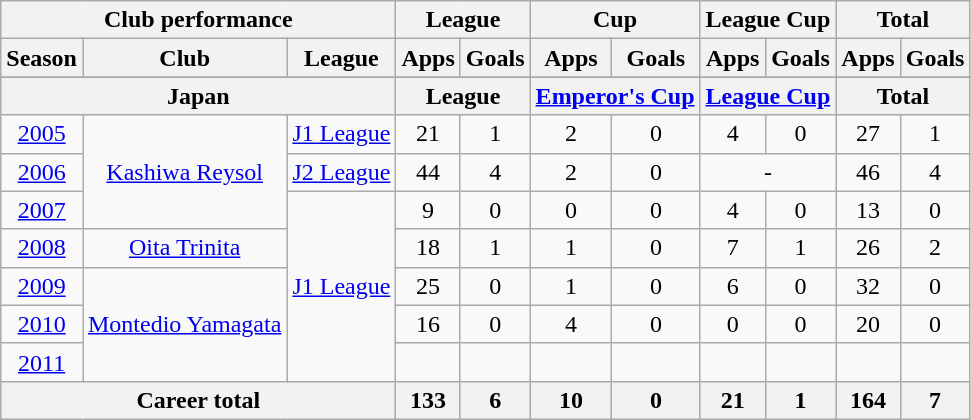<table class="wikitable" style="text-align:center">
<tr>
<th colspan=3>Club performance</th>
<th colspan=2>League</th>
<th colspan=2>Cup</th>
<th colspan=2>League Cup</th>
<th colspan=2>Total</th>
</tr>
<tr>
<th>Season</th>
<th>Club</th>
<th>League</th>
<th>Apps</th>
<th>Goals</th>
<th>Apps</th>
<th>Goals</th>
<th>Apps</th>
<th>Goals</th>
<th>Apps</th>
<th>Goals</th>
</tr>
<tr>
</tr>
<tr>
<th colspan=3>Japan</th>
<th colspan=2>League</th>
<th colspan=2><a href='#'>Emperor's Cup</a></th>
<th colspan=2><a href='#'>League Cup</a></th>
<th colspan=2>Total</th>
</tr>
<tr>
<td><a href='#'>2005</a></td>
<td rowspan="3"><a href='#'>Kashiwa Reysol</a></td>
<td><a href='#'>J1 League</a></td>
<td>21</td>
<td>1</td>
<td>2</td>
<td>0</td>
<td>4</td>
<td>0</td>
<td>27</td>
<td>1</td>
</tr>
<tr>
<td><a href='#'>2006</a></td>
<td><a href='#'>J2 League</a></td>
<td>44</td>
<td>4</td>
<td>2</td>
<td>0</td>
<td colspan="2">-</td>
<td>46</td>
<td>4</td>
</tr>
<tr>
<td><a href='#'>2007</a></td>
<td rowspan="5"><a href='#'>J1 League</a></td>
<td>9</td>
<td>0</td>
<td>0</td>
<td>0</td>
<td>4</td>
<td>0</td>
<td>13</td>
<td>0</td>
</tr>
<tr>
<td><a href='#'>2008</a></td>
<td><a href='#'>Oita Trinita</a></td>
<td>18</td>
<td>1</td>
<td>1</td>
<td>0</td>
<td>7</td>
<td>1</td>
<td>26</td>
<td>2</td>
</tr>
<tr>
<td><a href='#'>2009</a></td>
<td rowspan="3"><a href='#'>Montedio Yamagata</a></td>
<td>25</td>
<td>0</td>
<td>1</td>
<td>0</td>
<td>6</td>
<td>0</td>
<td>32</td>
<td>0</td>
</tr>
<tr>
<td><a href='#'>2010</a></td>
<td>16</td>
<td>0</td>
<td>4</td>
<td>0</td>
<td>0</td>
<td>0</td>
<td>20</td>
<td>0</td>
</tr>
<tr>
<td><a href='#'>2011</a></td>
<td></td>
<td></td>
<td></td>
<td></td>
<td></td>
<td></td>
<td></td>
<td></td>
</tr>
<tr>
<th colspan=3>Career total</th>
<th>133</th>
<th>6</th>
<th>10</th>
<th>0</th>
<th>21</th>
<th>1</th>
<th>164</th>
<th>7</th>
</tr>
</table>
